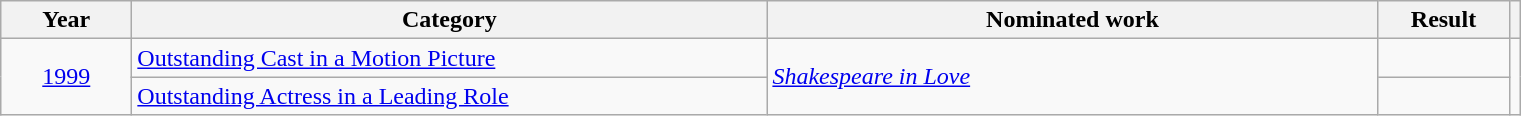<table class=wikitable>
<tr>
<th scope="col" style="width:5em;">Year</th>
<th scope="col" style="width:26em;">Category</th>
<th scope="col" style="width:25em;">Nominated work</th>
<th scope="col" style="width:5em;">Result</th>
<th></th>
</tr>
<tr>
<td style="text-align:center;", rowspan="2"><a href='#'>1999</a></td>
<td><a href='#'>Outstanding Cast in a Motion Picture</a></td>
<td rowspan="2"><em><a href='#'>Shakespeare in Love</a></em></td>
<td></td>
<td style="text-align:center;" rowspan="2"></td>
</tr>
<tr>
<td><a href='#'>Outstanding Actress in a Leading Role</a></td>
<td></td>
</tr>
</table>
